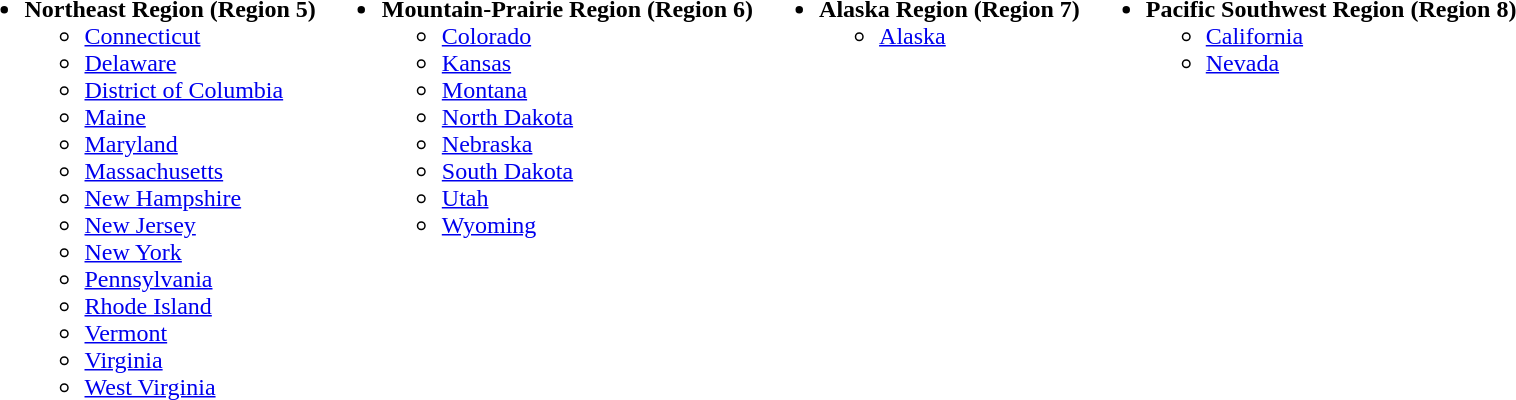<table>
<tr>
<td valign="top"><br><ul><li><strong>Northeast Region (Region 5)</strong><ul><li><a href='#'>Connecticut</a></li><li><a href='#'>Delaware</a></li><li><a href='#'>District of Columbia</a></li><li><a href='#'>Maine</a></li><li><a href='#'>Maryland</a></li><li><a href='#'>Massachusetts</a></li><li><a href='#'>New Hampshire</a></li><li><a href='#'>New Jersey</a></li><li><a href='#'>New York</a></li><li><a href='#'>Pennsylvania</a></li><li><a href='#'>Rhode Island</a></li><li><a href='#'>Vermont</a></li><li><a href='#'>Virginia</a></li><li><a href='#'>West Virginia</a></li></ul></li></ul></td>
<td valign="top"><br><ul><li><strong>Mountain-Prairie Region (Region 6)</strong><ul><li><a href='#'>Colorado</a></li><li><a href='#'>Kansas</a></li><li><a href='#'>Montana</a></li><li><a href='#'>North Dakota</a></li><li><a href='#'>Nebraska</a></li><li><a href='#'>South Dakota</a></li><li><a href='#'>Utah</a></li><li><a href='#'>Wyoming</a></li></ul></li></ul></td>
<td valign="top"><br><ul><li><strong>Alaska Region (Region 7)</strong><ul><li><a href='#'>Alaska</a></li></ul></li></ul></td>
<td valign="top"><br><ul><li><strong>Pacific Southwest Region (Region 8)</strong><ul><li><a href='#'>California</a></li><li><a href='#'>Nevada</a></li></ul></li></ul></td>
</tr>
</table>
